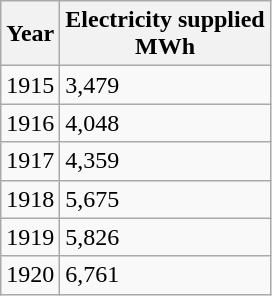<table class="wikitable">
<tr>
<th>Year</th>
<th>Electricity supplied<br>MWh</th>
</tr>
<tr>
<td>1915</td>
<td>3,479</td>
</tr>
<tr>
<td>1916</td>
<td>4,048</td>
</tr>
<tr>
<td>1917</td>
<td>4,359</td>
</tr>
<tr>
<td>1918</td>
<td>5,675</td>
</tr>
<tr>
<td>1919</td>
<td>5,826</td>
</tr>
<tr>
<td>1920</td>
<td>6,761</td>
</tr>
</table>
